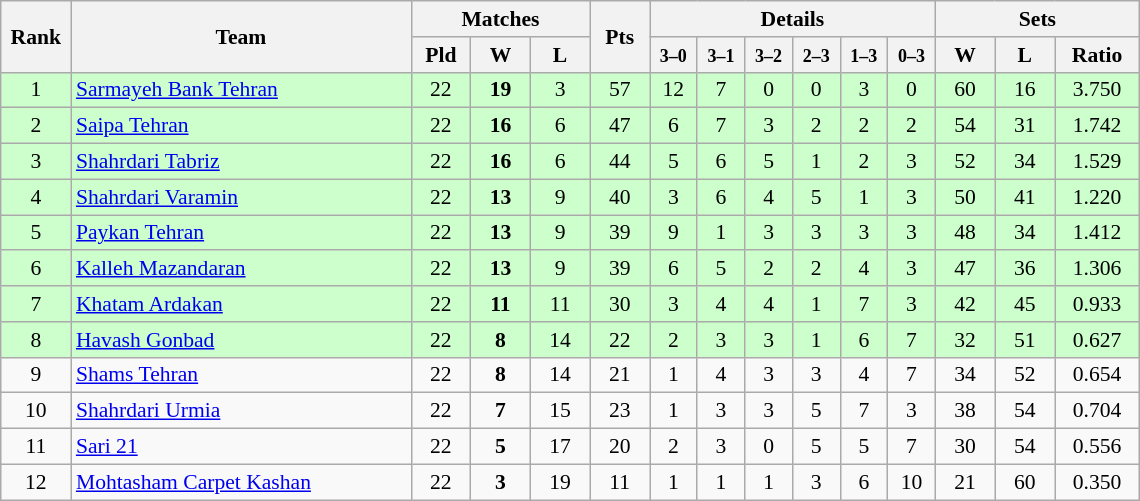<table class="wikitable" style="text-align:center; font-size:90%">
<tr>
<th rowspan=2 width=40>Rank</th>
<th rowspan=2 width=220>Team</th>
<th colspan=3>Matches</th>
<th rowspan=2 width=33>Pts</th>
<th colspan=6>Details</th>
<th colspan=3>Sets</th>
</tr>
<tr>
<th width=33>Pld</th>
<th width=33>W</th>
<th width=33>L</th>
<th width=25><small>3–0</small></th>
<th width=25><small>3–1</small></th>
<th width=25><small>3–2</small></th>
<th width=25><small>2–3</small></th>
<th width=25><small>1–3</small></th>
<th width=25><small>0–3</small></th>
<th width=33>W</th>
<th width=33>L</th>
<th width=50>Ratio</th>
</tr>
<tr bgcolor=ccffcc>
<td>1</td>
<td align="left"><a href='#'>Sarmayeh Bank Tehran</a></td>
<td>22</td>
<td><strong>19</strong></td>
<td>3</td>
<td>57</td>
<td>12</td>
<td>7</td>
<td>0</td>
<td>0</td>
<td>3</td>
<td>0</td>
<td>60</td>
<td>16</td>
<td>3.750</td>
</tr>
<tr bgcolor=ccffcc>
<td>2</td>
<td align="left"><a href='#'>Saipa Tehran</a></td>
<td>22</td>
<td><strong>16</strong></td>
<td>6</td>
<td>47</td>
<td>6</td>
<td>7</td>
<td>3</td>
<td>2</td>
<td>2</td>
<td>2</td>
<td>54</td>
<td>31</td>
<td>1.742</td>
</tr>
<tr bgcolor=ccffcc>
<td>3</td>
<td align="left"><a href='#'>Shahrdari Tabriz</a></td>
<td>22</td>
<td><strong>16</strong></td>
<td>6</td>
<td>44</td>
<td>5</td>
<td>6</td>
<td>5</td>
<td>1</td>
<td>2</td>
<td>3</td>
<td>52</td>
<td>34</td>
<td>1.529</td>
</tr>
<tr bgcolor=ccffcc>
<td>4</td>
<td align="left"><a href='#'>Shahrdari Varamin</a></td>
<td>22</td>
<td><strong>13</strong></td>
<td>9</td>
<td>40</td>
<td>3</td>
<td>6</td>
<td>4</td>
<td>5</td>
<td>1</td>
<td>3</td>
<td>50</td>
<td>41</td>
<td>1.220</td>
</tr>
<tr bgcolor=ccffcc>
<td>5</td>
<td align="left"><a href='#'>Paykan Tehran</a></td>
<td>22</td>
<td><strong>13</strong></td>
<td>9</td>
<td>39</td>
<td>9</td>
<td>1</td>
<td>3</td>
<td>3</td>
<td>3</td>
<td>3</td>
<td>48</td>
<td>34</td>
<td>1.412</td>
</tr>
<tr bgcolor=ccffcc>
<td>6</td>
<td align="left"><a href='#'>Kalleh Mazandaran</a></td>
<td>22</td>
<td><strong>13</strong></td>
<td>9</td>
<td>39</td>
<td>6</td>
<td>5</td>
<td>2</td>
<td>2</td>
<td>4</td>
<td>3</td>
<td>47</td>
<td>36</td>
<td>1.306</td>
</tr>
<tr bgcolor=ccffcc>
<td>7</td>
<td align="left"><a href='#'>Khatam Ardakan</a></td>
<td>22</td>
<td><strong>11</strong></td>
<td>11</td>
<td>30</td>
<td>3</td>
<td>4</td>
<td>4</td>
<td>1</td>
<td>7</td>
<td>3</td>
<td>42</td>
<td>45</td>
<td>0.933</td>
</tr>
<tr bgcolor=ccffcc>
<td>8</td>
<td align="left"><a href='#'>Havash Gonbad</a></td>
<td>22</td>
<td><strong>8</strong></td>
<td>14</td>
<td>22</td>
<td>2</td>
<td>3</td>
<td>3</td>
<td>1</td>
<td>6</td>
<td>7</td>
<td>32</td>
<td>51</td>
<td>0.627</td>
</tr>
<tr>
<td>9</td>
<td align="left"><a href='#'>Shams Tehran</a></td>
<td>22</td>
<td><strong>8</strong></td>
<td>14</td>
<td>21</td>
<td>1</td>
<td>4</td>
<td>3</td>
<td>3</td>
<td>4</td>
<td>7</td>
<td>34</td>
<td>52</td>
<td>0.654</td>
</tr>
<tr>
<td>10</td>
<td align="left"><a href='#'>Shahrdari Urmia</a></td>
<td>22</td>
<td><strong>7</strong></td>
<td>15</td>
<td>23</td>
<td>1</td>
<td>3</td>
<td>3</td>
<td>5</td>
<td>7</td>
<td>3</td>
<td>38</td>
<td>54</td>
<td>0.704</td>
</tr>
<tr>
<td>11</td>
<td align="left"><a href='#'>Sari 21</a></td>
<td>22</td>
<td><strong>5</strong></td>
<td>17</td>
<td>20</td>
<td>2</td>
<td>3</td>
<td>0</td>
<td>5</td>
<td>5</td>
<td>7</td>
<td>30</td>
<td>54</td>
<td>0.556</td>
</tr>
<tr>
<td>12</td>
<td align="left"><a href='#'>Mohtasham Carpet Kashan</a></td>
<td>22</td>
<td><strong>3</strong></td>
<td>19</td>
<td>11</td>
<td>1</td>
<td>1</td>
<td>1</td>
<td>3</td>
<td>6</td>
<td>10</td>
<td>21</td>
<td>60</td>
<td>0.350</td>
</tr>
</table>
